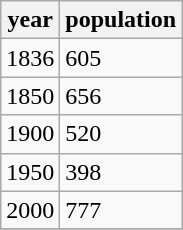<table class="wikitable">
<tr>
<th>year</th>
<th>population</th>
</tr>
<tr>
<td>1836</td>
<td>605</td>
</tr>
<tr>
<td>1850</td>
<td>656</td>
</tr>
<tr>
<td>1900</td>
<td>520</td>
</tr>
<tr>
<td>1950</td>
<td>398</td>
</tr>
<tr>
<td>2000</td>
<td>777</td>
</tr>
<tr>
</tr>
</table>
